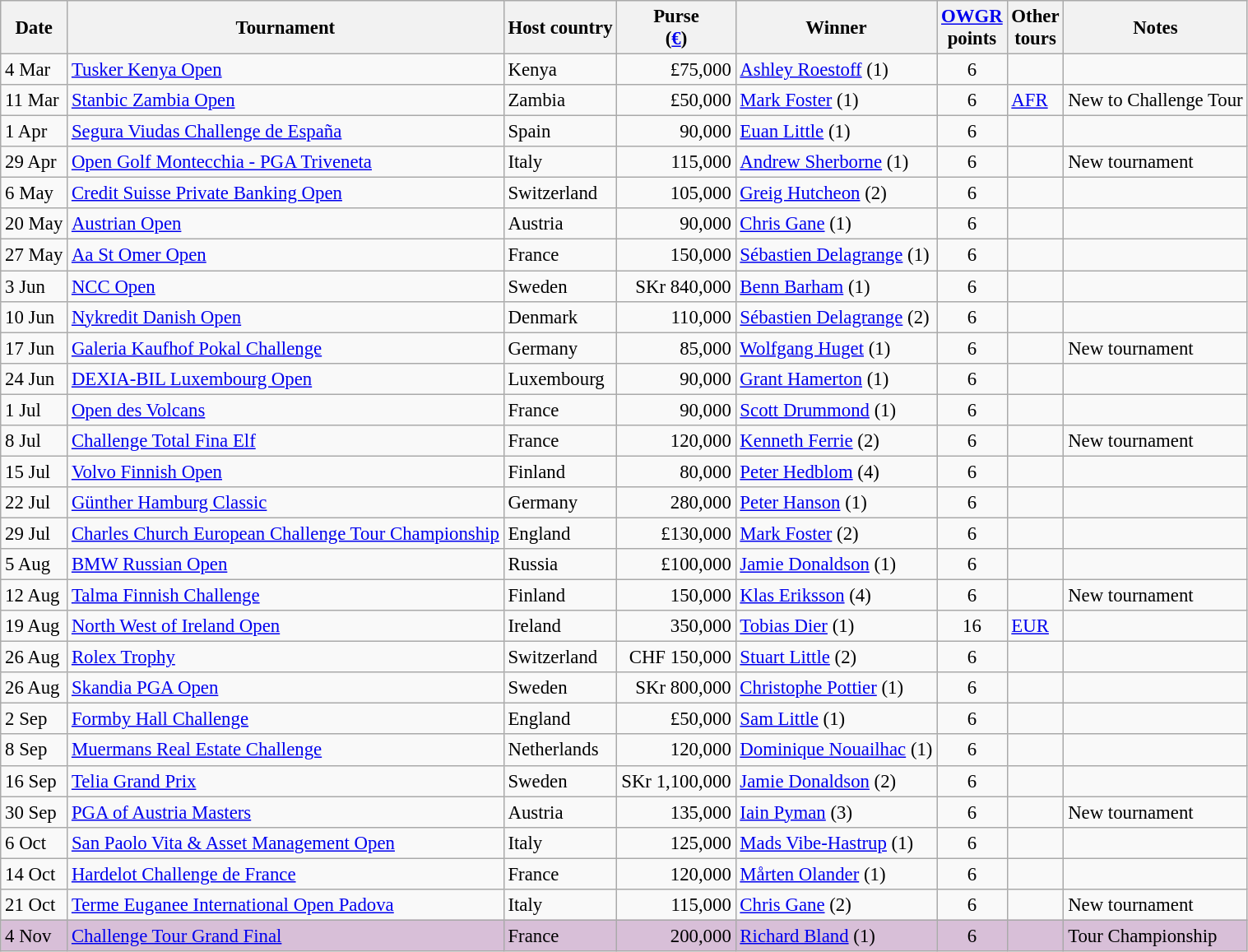<table class="wikitable" style="font-size:95%">
<tr>
<th>Date</th>
<th>Tournament</th>
<th>Host country</th>
<th>Purse<br>(<a href='#'>€</a>)</th>
<th>Winner</th>
<th><a href='#'>OWGR</a><br>points</th>
<th>Other<br>tours</th>
<th>Notes</th>
</tr>
<tr>
<td>4 Mar</td>
<td><a href='#'>Tusker Kenya Open</a></td>
<td>Kenya</td>
<td align=right>£75,000</td>
<td> <a href='#'>Ashley Roestoff</a> (1)</td>
<td align=center>6</td>
<td></td>
<td></td>
</tr>
<tr>
<td>11 Mar</td>
<td><a href='#'>Stanbic Zambia Open</a></td>
<td>Zambia</td>
<td align=right>£50,000</td>
<td> <a href='#'>Mark Foster</a> (1)</td>
<td align=center>6</td>
<td><a href='#'>AFR</a></td>
<td>New to Challenge Tour</td>
</tr>
<tr>
<td>1 Apr</td>
<td><a href='#'>Segura Viudas Challenge de España</a></td>
<td>Spain</td>
<td align=right>90,000</td>
<td> <a href='#'>Euan Little</a> (1)</td>
<td align=center>6</td>
<td></td>
<td></td>
</tr>
<tr>
<td>29 Apr</td>
<td><a href='#'>Open Golf Montecchia - PGA Triveneta</a></td>
<td>Italy</td>
<td align=right>115,000</td>
<td> <a href='#'>Andrew Sherborne</a> (1)</td>
<td align=center>6</td>
<td></td>
<td>New tournament</td>
</tr>
<tr>
<td>6 May</td>
<td><a href='#'>Credit Suisse Private Banking Open</a></td>
<td>Switzerland</td>
<td align=right>105,000</td>
<td> <a href='#'>Greig Hutcheon</a> (2)</td>
<td align=center>6</td>
<td></td>
<td></td>
</tr>
<tr>
<td>20 May</td>
<td><a href='#'>Austrian Open</a></td>
<td>Austria</td>
<td align=right>90,000</td>
<td> <a href='#'>Chris Gane</a> (1)</td>
<td align=center>6</td>
<td></td>
<td></td>
</tr>
<tr>
<td>27 May</td>
<td><a href='#'>Aa St Omer Open</a></td>
<td>France</td>
<td align=right>150,000</td>
<td> <a href='#'>Sébastien Delagrange</a> (1)</td>
<td align=center>6</td>
<td></td>
<td></td>
</tr>
<tr>
<td>3 Jun</td>
<td><a href='#'>NCC Open</a></td>
<td>Sweden</td>
<td align=right>SKr 840,000</td>
<td> <a href='#'>Benn Barham</a> (1)</td>
<td align=center>6</td>
<td></td>
<td></td>
</tr>
<tr>
<td>10 Jun</td>
<td><a href='#'>Nykredit Danish Open</a></td>
<td>Denmark</td>
<td align=right>110,000</td>
<td> <a href='#'>Sébastien Delagrange</a> (2)</td>
<td align=center>6</td>
<td></td>
<td></td>
</tr>
<tr>
<td>17 Jun</td>
<td><a href='#'>Galeria Kaufhof Pokal Challenge</a></td>
<td>Germany</td>
<td align=right>85,000</td>
<td> <a href='#'>Wolfgang Huget</a> (1)</td>
<td align=center>6</td>
<td></td>
<td>New tournament</td>
</tr>
<tr>
<td>24 Jun</td>
<td><a href='#'>DEXIA-BIL Luxembourg Open</a></td>
<td>Luxembourg</td>
<td align=right>90,000</td>
<td> <a href='#'>Grant Hamerton</a> (1)</td>
<td align=center>6</td>
<td></td>
<td></td>
</tr>
<tr>
<td>1 Jul</td>
<td><a href='#'>Open des Volcans</a></td>
<td>France</td>
<td align=right>90,000</td>
<td> <a href='#'>Scott Drummond</a> (1)</td>
<td align=center>6</td>
<td></td>
<td></td>
</tr>
<tr>
<td>8 Jul</td>
<td><a href='#'>Challenge Total Fina Elf</a></td>
<td>France</td>
<td align=right>120,000</td>
<td> <a href='#'>Kenneth Ferrie</a> (2)</td>
<td align=center>6</td>
<td></td>
<td>New tournament</td>
</tr>
<tr>
<td>15 Jul</td>
<td><a href='#'>Volvo Finnish Open</a></td>
<td>Finland</td>
<td align=right>80,000</td>
<td> <a href='#'>Peter Hedblom</a> (4)</td>
<td align=center>6</td>
<td></td>
<td></td>
</tr>
<tr>
<td>22 Jul</td>
<td><a href='#'>Günther Hamburg Classic</a></td>
<td>Germany</td>
<td align=right>280,000</td>
<td> <a href='#'>Peter Hanson</a> (1)</td>
<td align=center>6</td>
<td></td>
<td></td>
</tr>
<tr>
<td>29 Jul</td>
<td><a href='#'>Charles Church European Challenge Tour Championship</a></td>
<td>England</td>
<td align=right>£130,000</td>
<td> <a href='#'>Mark Foster</a> (2)</td>
<td align=center>6</td>
<td></td>
<td></td>
</tr>
<tr>
<td>5 Aug</td>
<td><a href='#'>BMW Russian Open</a></td>
<td>Russia</td>
<td align=right>£100,000</td>
<td> <a href='#'>Jamie Donaldson</a> (1)</td>
<td align=center>6</td>
<td></td>
<td></td>
</tr>
<tr>
<td>12 Aug</td>
<td><a href='#'>Talma Finnish Challenge</a></td>
<td>Finland</td>
<td align=right>150,000</td>
<td> <a href='#'>Klas Eriksson</a> (4)</td>
<td align=center>6</td>
<td></td>
<td>New tournament</td>
</tr>
<tr>
<td>19 Aug</td>
<td><a href='#'>North West of Ireland Open</a></td>
<td>Ireland</td>
<td align=right>350,000</td>
<td> <a href='#'>Tobias Dier</a> (1)</td>
<td align=center>16</td>
<td><a href='#'>EUR</a></td>
<td></td>
</tr>
<tr>
<td>26 Aug</td>
<td><a href='#'>Rolex Trophy</a></td>
<td>Switzerland</td>
<td align=right>CHF 150,000</td>
<td> <a href='#'>Stuart Little</a> (2)</td>
<td align=center>6</td>
<td></td>
<td></td>
</tr>
<tr>
<td>26 Aug</td>
<td><a href='#'>Skandia PGA Open</a></td>
<td>Sweden</td>
<td align=right>SKr 800,000</td>
<td> <a href='#'>Christophe Pottier</a> (1)</td>
<td align=center>6</td>
<td></td>
<td></td>
</tr>
<tr>
<td>2 Sep</td>
<td><a href='#'>Formby Hall Challenge</a></td>
<td>England</td>
<td align=right>£50,000</td>
<td> <a href='#'>Sam Little</a> (1)</td>
<td align=center>6</td>
<td></td>
<td></td>
</tr>
<tr>
<td>8 Sep</td>
<td><a href='#'>Muermans Real Estate Challenge</a></td>
<td>Netherlands</td>
<td align=right>120,000</td>
<td> <a href='#'>Dominique Nouailhac</a> (1)</td>
<td align=center>6</td>
<td></td>
<td></td>
</tr>
<tr>
<td>16 Sep</td>
<td><a href='#'>Telia Grand Prix</a></td>
<td>Sweden</td>
<td align=right>SKr 1,100,000</td>
<td> <a href='#'>Jamie Donaldson</a> (2)</td>
<td align=center>6</td>
<td></td>
<td></td>
</tr>
<tr>
<td>30 Sep</td>
<td><a href='#'>PGA of Austria Masters</a></td>
<td>Austria</td>
<td align=right>135,000</td>
<td> <a href='#'>Iain Pyman</a> (3)</td>
<td align=center>6</td>
<td></td>
<td>New tournament</td>
</tr>
<tr>
<td>6 Oct</td>
<td><a href='#'>San Paolo Vita & Asset Management Open</a></td>
<td>Italy</td>
<td align=right>125,000</td>
<td> <a href='#'>Mads Vibe-Hastrup</a> (1)</td>
<td align=center>6</td>
<td></td>
<td></td>
</tr>
<tr>
<td>14 Oct</td>
<td><a href='#'>Hardelot Challenge de France</a></td>
<td>France</td>
<td align=right>120,000</td>
<td> <a href='#'>Mårten Olander</a> (1)</td>
<td align=center>6</td>
<td></td>
<td></td>
</tr>
<tr>
<td>21 Oct</td>
<td><a href='#'>Terme Euganee International Open Padova</a></td>
<td>Italy</td>
<td align=right>115,000</td>
<td> <a href='#'>Chris Gane</a> (2)</td>
<td align=center>6</td>
<td></td>
<td>New tournament</td>
</tr>
<tr style="background:thistle;">
<td>4 Nov</td>
<td><a href='#'>Challenge Tour Grand Final</a></td>
<td>France</td>
<td align=right>200,000</td>
<td> <a href='#'>Richard Bland</a> (1)</td>
<td align=center>6</td>
<td></td>
<td>Tour Championship</td>
</tr>
</table>
